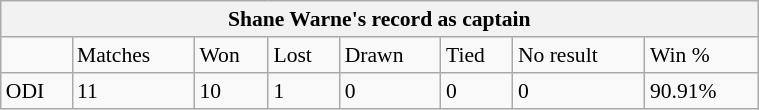<table class="wikitable" style="float: right; margin-left: 1em; width: 40%; font-size: 90%;">
<tr>
<th colspan="8">Shane Warne's record as captain</th>
</tr>
<tr>
<td> </td>
<td>Matches</td>
<td>Won</td>
<td>Lost</td>
<td>Drawn</td>
<td>Tied</td>
<td>No result</td>
<td>Win %</td>
</tr>
<tr>
<td>ODI</td>
<td>11</td>
<td>10</td>
<td>1</td>
<td>0</td>
<td>0</td>
<td>0</td>
<td>90.91%</td>
</tr>
</table>
